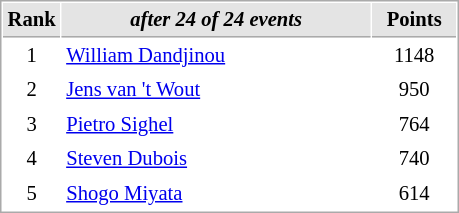<table cellspacing="1" cellpadding="3" style="border:1px solid #AAAAAA;font-size:86%">
<tr style="background-color: #E4E4E4;">
<th style="border-bottom:1px solid #AAAAAA; width: 10px;">Rank</th>
<th style="border-bottom:1px solid #AAAAAA; width: 200px;"><em>after 24 of 24 events</em></th>
<th style="border-bottom:1px solid #AAAAAA; width: 50px;">Points</th>
</tr>
<tr>
<td align=center>1</td>
<td> <a href='#'>William Dandjinou</a></td>
<td align=center>1148</td>
</tr>
<tr>
<td align=center>2</td>
<td> <a href='#'>Jens van 't Wout</a></td>
<td align=center>950</td>
</tr>
<tr>
<td align=center>3</td>
<td> <a href='#'>Pietro Sighel</a></td>
<td align=center>764</td>
</tr>
<tr>
<td align=center>4</td>
<td> <a href='#'>Steven Dubois</a></td>
<td align=center>740</td>
</tr>
<tr>
<td align=center>5</td>
<td> <a href='#'>Shogo Miyata</a></td>
<td align=center>614</td>
</tr>
</table>
